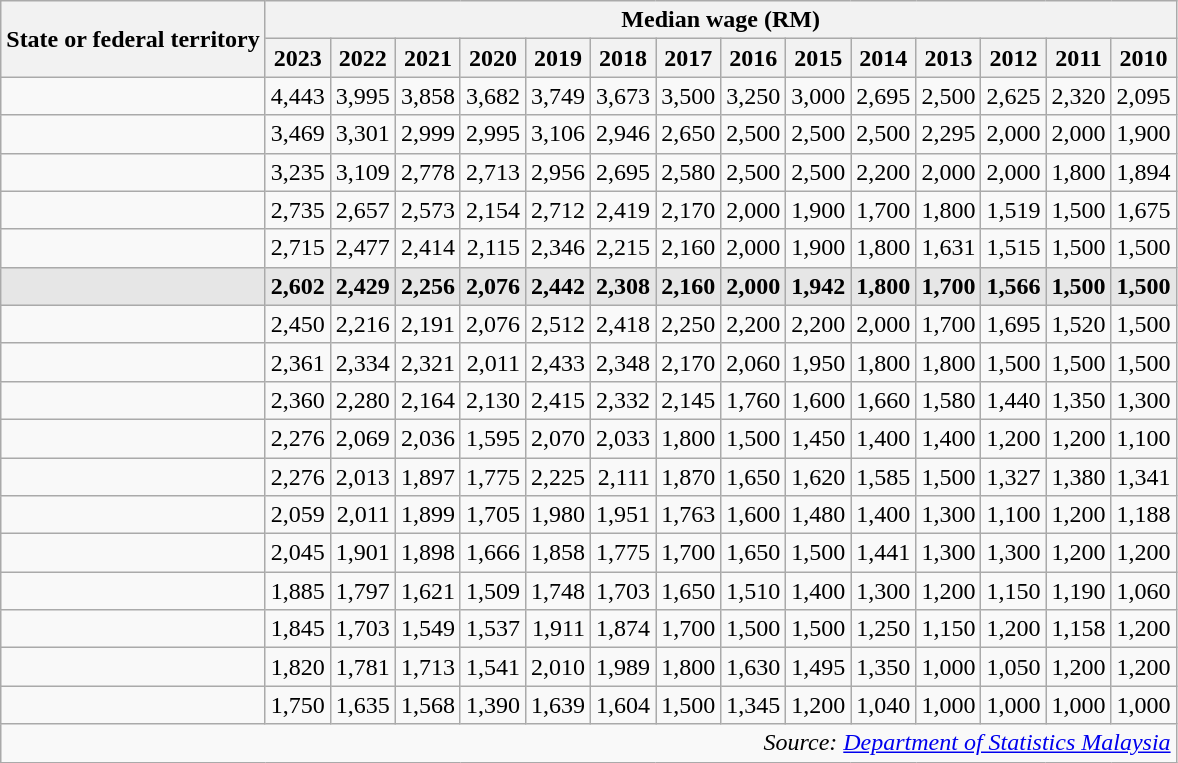<table class="wikitable sortable" style="text-align: right">
<tr>
<th rowspan="2">State or federal territory</th>
<th colspan="14">Median wage (RM)</th>
</tr>
<tr>
<th>2023</th>
<th>2022</th>
<th>2021</th>
<th>2020</th>
<th>2019</th>
<th>2018</th>
<th>2017</th>
<th>2016</th>
<th>2015</th>
<th>2014</th>
<th>2013</th>
<th>2012</th>
<th>2011</th>
<th>2010</th>
</tr>
<tr>
<td align="left"></td>
<td>4,443</td>
<td>3,995</td>
<td>3,858</td>
<td>3,682</td>
<td>3,749</td>
<td>3,673</td>
<td>3,500</td>
<td>3,250</td>
<td>3,000</td>
<td>2,695</td>
<td>2,500</td>
<td>2,625</td>
<td>2,320</td>
<td>2,095</td>
</tr>
<tr>
<td align="left"></td>
<td>3,469</td>
<td>3,301</td>
<td>2,999</td>
<td>2,995</td>
<td>3,106</td>
<td>2,946</td>
<td>2,650</td>
<td>2,500</td>
<td>2,500</td>
<td>2,500</td>
<td>2,295</td>
<td>2,000</td>
<td>2,000</td>
<td>1,900</td>
</tr>
<tr>
<td align="left"></td>
<td>3,235</td>
<td>3,109</td>
<td>2,778</td>
<td>2,713</td>
<td>2,956</td>
<td>2,695</td>
<td>2,580</td>
<td>2,500</td>
<td>2,500</td>
<td>2,200</td>
<td>2,000</td>
<td>2,000</td>
<td>1,800</td>
<td>1,894</td>
</tr>
<tr>
<td align="left"></td>
<td>2,735</td>
<td>2,657</td>
<td>2,573</td>
<td>2,154</td>
<td>2,712</td>
<td>2,419</td>
<td>2,170</td>
<td>2,000</td>
<td>1,900</td>
<td>1,700</td>
<td>1,800</td>
<td>1,519</td>
<td>1,500</td>
<td>1,675</td>
</tr>
<tr>
<td align="left"></td>
<td>2,715</td>
<td>2,477</td>
<td>2,414</td>
<td>2,115</td>
<td>2,346</td>
<td>2,215</td>
<td>2,160</td>
<td>2,000</td>
<td>1,900</td>
<td>1,800</td>
<td>1,631</td>
<td>1,515</td>
<td>1,500</td>
<td>1,500</td>
</tr>
<tr style="background:#e6e6e6">
<td align="left"><strong></strong></td>
<td><strong>2,602</strong></td>
<td><strong>2,429</strong></td>
<td><strong>2,256</strong></td>
<td><strong>2,076</strong></td>
<td><strong>2,442</strong></td>
<td><strong>2,308</strong></td>
<td><strong>2,160</strong></td>
<td><strong>2,000</strong></td>
<td><strong>1,942</strong></td>
<td><strong>1,800</strong></td>
<td><strong>1,700</strong></td>
<td><strong>1,566</strong></td>
<td><strong>1,500</strong></td>
<td><strong>1,500</strong></td>
</tr>
<tr>
<td align="left"></td>
<td>2,450</td>
<td>2,216</td>
<td>2,191</td>
<td>2,076</td>
<td>2,512</td>
<td>2,418</td>
<td>2,250</td>
<td>2,200</td>
<td>2,200</td>
<td>2,000</td>
<td>1,700</td>
<td>1,695</td>
<td>1,520</td>
<td>1,500</td>
</tr>
<tr>
<td align="left"></td>
<td>2,361</td>
<td>2,334</td>
<td>2,321</td>
<td>2,011</td>
<td>2,433</td>
<td>2,348</td>
<td>2,170</td>
<td>2,060</td>
<td>1,950</td>
<td>1,800</td>
<td>1,800</td>
<td>1,500</td>
<td>1,500</td>
<td>1,500</td>
</tr>
<tr>
<td align="left"></td>
<td>2,360</td>
<td>2,280</td>
<td>2,164</td>
<td>2,130</td>
<td>2,415</td>
<td>2,332</td>
<td>2,145</td>
<td>1,760</td>
<td>1,600</td>
<td>1,660</td>
<td>1,580</td>
<td>1,440</td>
<td>1,350</td>
<td>1,300</td>
</tr>
<tr>
<td align="left"></td>
<td>2,276</td>
<td>2,069</td>
<td>2,036</td>
<td>1,595</td>
<td>2,070</td>
<td>2,033</td>
<td>1,800</td>
<td>1,500</td>
<td>1,450</td>
<td>1,400</td>
<td>1,400</td>
<td>1,200</td>
<td>1,200</td>
<td>1,100</td>
</tr>
<tr>
<td align="left"></td>
<td>2,276</td>
<td>2,013</td>
<td>1,897</td>
<td>1,775</td>
<td>2,225</td>
<td>2,111</td>
<td>1,870</td>
<td>1,650</td>
<td>1,620</td>
<td>1,585</td>
<td>1,500</td>
<td>1,327</td>
<td>1,380</td>
<td>1,341</td>
</tr>
<tr>
<td align="left"></td>
<td>2,059</td>
<td>2,011</td>
<td>1,899</td>
<td>1,705</td>
<td>1,980</td>
<td>1,951</td>
<td>1,763</td>
<td>1,600</td>
<td>1,480</td>
<td>1,400</td>
<td>1,300</td>
<td>1,100</td>
<td>1,200</td>
<td>1,188</td>
</tr>
<tr>
<td align="left"></td>
<td>2,045</td>
<td>1,901</td>
<td>1,898</td>
<td>1,666</td>
<td>1,858</td>
<td>1,775</td>
<td>1,700</td>
<td>1,650</td>
<td>1,500</td>
<td>1,441</td>
<td>1,300</td>
<td>1,300</td>
<td>1,200</td>
<td>1,200</td>
</tr>
<tr>
<td align="left"></td>
<td>1,885</td>
<td>1,797</td>
<td>1,621</td>
<td>1,509</td>
<td>1,748</td>
<td>1,703</td>
<td>1,650</td>
<td>1,510</td>
<td>1,400</td>
<td>1,300</td>
<td>1,200</td>
<td>1,150</td>
<td>1,190</td>
<td>1,060</td>
</tr>
<tr>
<td align="left"></td>
<td>1,845</td>
<td>1,703</td>
<td>1,549</td>
<td>1,537</td>
<td>1,911</td>
<td>1,874</td>
<td>1,700</td>
<td>1,500</td>
<td>1,500</td>
<td>1,250</td>
<td>1,150</td>
<td>1,200</td>
<td>1,158</td>
<td>1,200</td>
</tr>
<tr>
<td align="left"></td>
<td>1,820</td>
<td>1,781</td>
<td>1,713</td>
<td>1,541</td>
<td>2,010</td>
<td>1,989</td>
<td>1,800</td>
<td>1,630</td>
<td>1,495</td>
<td>1,350</td>
<td>1,000</td>
<td>1,050</td>
<td>1,200</td>
<td>1,200</td>
</tr>
<tr>
<td align="left"></td>
<td>1,750</td>
<td>1,635</td>
<td>1,568</td>
<td>1,390</td>
<td>1,639</td>
<td>1,604</td>
<td>1,500</td>
<td>1,345</td>
<td>1,200</td>
<td>1,040</td>
<td>1,000</td>
<td>1,000</td>
<td>1,000</td>
<td>1,000</td>
</tr>
<tr>
<td colspan="15" style="text-align:right;"><em>Source: <a href='#'>Department of Statistics Malaysia</a></em></td>
</tr>
</table>
